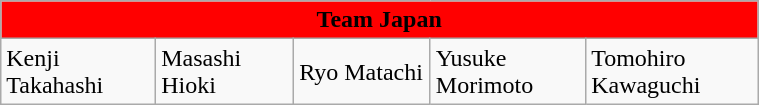<table class="wikitable" style="width:40%; text-align=center;">
<tr>
<th colspan="5" style="background:red;">Team Japan</th>
</tr>
<tr>
<td style="width:10%;">Kenji Takahashi</td>
<td style="width:10%;">Masashi Hioki</td>
<td style="width:10%;">Ryo Matachi</td>
<td style="width:10%;">Yusuke Morimoto</td>
<td style="width:11%;">Tomohiro Kawaguchi</td>
</tr>
</table>
